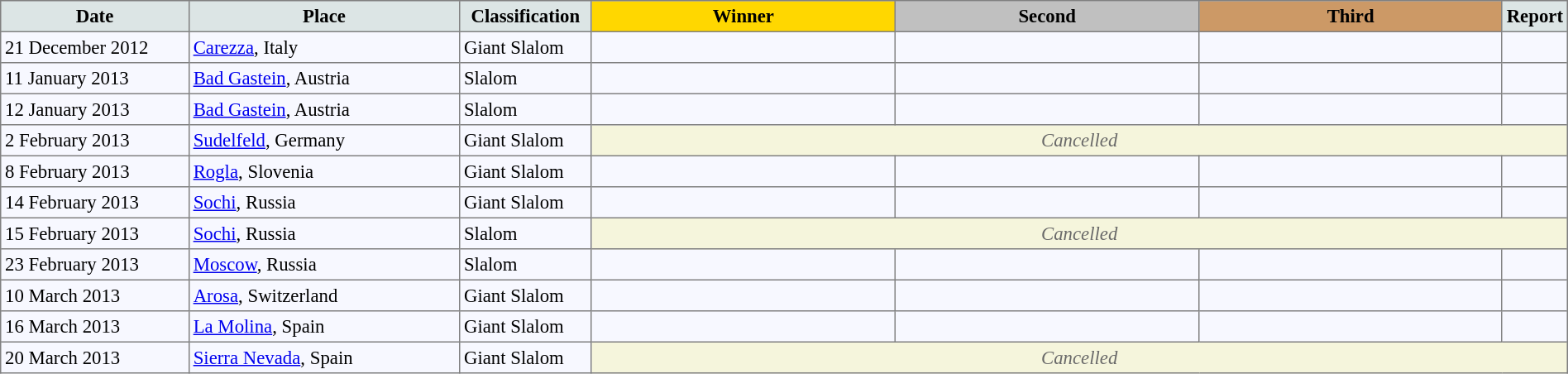<table bgcolor="#f7f8ff" cellpadding="3" cellspacing="0" border="1" style="font-size: 95%; border: gray solid 1px; border-collapse: collapse;">
<tr bgcolor="#CCCCCC">
<td align="center" bgcolor="#DCE5E5" width="150"><strong>Date</strong></td>
<td align="center" bgcolor="#DCE5E5" width="220"><strong>Place</strong></td>
<td align="center" bgcolor="#DCE5E5" width="100"><strong>Classification</strong></td>
<td align="center" bgcolor="gold" width="250"><strong>Winner</strong></td>
<td align="center" bgcolor="silver" width="250"><strong>Second</strong></td>
<td align="center" bgcolor="CC9966" width="250"><strong>Third</strong></td>
<td align="center" bgcolor="#DCE5E5"><strong>Report</strong></td>
</tr>
<tr align="left">
<td>21 December 2012</td>
<td> <a href='#'>Carezza</a>, Italy</td>
<td>Giant Slalom</td>
<td></td>
<td></td>
<td></td>
<td></td>
</tr>
<tr align="left">
<td>11 January 2013</td>
<td> <a href='#'>Bad Gastein</a>, Austria</td>
<td>Slalom</td>
<td></td>
<td></td>
<td></td>
<td></td>
</tr>
<tr align="left">
<td>12 January 2013</td>
<td> <a href='#'>Bad Gastein</a>, Austria</td>
<td>Slalom</td>
<td></td>
<td></td>
<td></td>
<td></td>
</tr>
<tr align="left">
<td>2 February 2013</td>
<td> <a href='#'>Sudelfeld</a>, Germany</td>
<td>Giant Slalom</td>
<td colspan=4 align=center bgcolor="F5F5DC" style=color:#696969><em>Cancelled</em></td>
</tr>
<tr align="left">
<td>8 February 2013</td>
<td> <a href='#'>Rogla</a>, Slovenia</td>
<td>Giant Slalom</td>
<td></td>
<td></td>
<td></td>
<td></td>
</tr>
<tr align="left">
<td>14 February 2013</td>
<td> <a href='#'>Sochi</a>, Russia</td>
<td>Giant Slalom</td>
<td></td>
<td></td>
<td></td>
<td></td>
</tr>
<tr align="left">
<td>15 February 2013</td>
<td> <a href='#'>Sochi</a>, Russia</td>
<td>Slalom</td>
<td colspan=4 align=center bgcolor="F5F5DC" style=color:#696969><em>Cancelled</em></td>
</tr>
<tr align="left">
<td>23 February 2013</td>
<td> <a href='#'>Moscow</a>, Russia</td>
<td>Slalom</td>
<td></td>
<td></td>
<td></td>
<td></td>
</tr>
<tr align="left">
<td>10 March 2013</td>
<td> <a href='#'>Arosa</a>, Switzerland</td>
<td>Giant Slalom</td>
<td></td>
<td></td>
<td></td>
<td></td>
</tr>
<tr align="left">
<td>16 March 2013</td>
<td> <a href='#'>La Molina</a>, Spain</td>
<td>Giant Slalom</td>
<td></td>
<td></td>
<td></td>
<td></td>
</tr>
<tr align="left">
<td>20 March 2013</td>
<td> <a href='#'>Sierra Nevada</a>, Spain</td>
<td>Giant Slalom</td>
<td colspan=4 align=center bgcolor="F5F5DC" style=color:#696969><em>Cancelled</em></td>
</tr>
</table>
